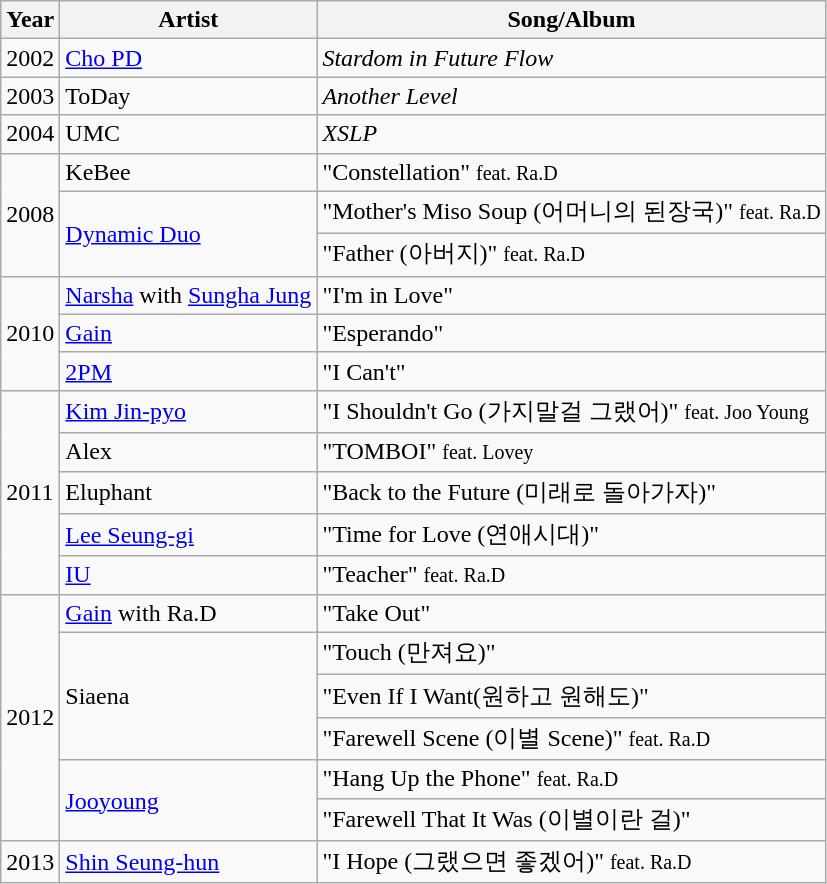<table class="wikitable">
<tr>
<th>Year</th>
<th>Artist</th>
<th>Song/Album</th>
</tr>
<tr>
<td>2002</td>
<td><a href='#'>Cho PD</a></td>
<td><em>Stardom in Future Flow</em></td>
</tr>
<tr>
<td>2003</td>
<td>ToDay</td>
<td><em>Another Level</em></td>
</tr>
<tr>
<td>2004</td>
<td>UMC</td>
<td><em>XSLP</em></td>
</tr>
<tr>
<td rowspan=3>2008</td>
<td>KeBee</td>
<td>"Constellation" <small>feat. Ra.D</small></td>
</tr>
<tr>
<td rowspan=2><a href='#'>Dynamic Duo</a></td>
<td>"Mother's Miso Soup (어머니의 된장국)" <small>feat. Ra.D</small></td>
</tr>
<tr>
<td>"Father (아버지)" <small>feat. Ra.D</small></td>
</tr>
<tr>
<td rowspan=3>2010</td>
<td><a href='#'>Narsha</a> with <a href='#'>Sungha Jung</a></td>
<td>"I'm in Love"</td>
</tr>
<tr>
<td><a href='#'>Gain</a></td>
<td>"Esperando"</td>
</tr>
<tr>
<td><a href='#'>2PM</a></td>
<td>"I Can't"</td>
</tr>
<tr>
<td rowspan=5>2011</td>
<td><a href='#'>Kim Jin-pyo</a></td>
<td>"I Shouldn't Go (가지말걸 그랬어)" <small>feat. Joo Young</small></td>
</tr>
<tr>
<td>Alex</td>
<td>"TOMBOI" <small>feat. Lovey</small></td>
</tr>
<tr>
<td>Eluphant</td>
<td>"Back to the Future (미래로 돌아가자)"</td>
</tr>
<tr>
<td><a href='#'>Lee Seung-gi</a></td>
<td>"Time for Love (연애시대)"</td>
</tr>
<tr>
<td><a href='#'>IU</a></td>
<td>"Teacher" <small>feat. Ra.D</small></td>
</tr>
<tr>
<td rowspan=6>2012</td>
<td><a href='#'>Gain</a> with Ra.D</td>
<td>"Take Out"</td>
</tr>
<tr>
<td rowspan=3>Siaena</td>
<td>"Touch (만져요)"</td>
</tr>
<tr>
<td>"Even If I Want(원하고 원해도)"</td>
</tr>
<tr>
<td>"Farewell Scene (이별 Scene)" <small>feat. Ra.D</small></td>
</tr>
<tr>
<td rowspan=2><a href='#'>Jooyoung</a></td>
<td>"Hang Up the Phone" <small>feat. Ra.D</small></td>
</tr>
<tr>
<td>"Farewell That It Was (이별이란 걸)"</td>
</tr>
<tr>
<td>2013</td>
<td><a href='#'>Shin Seung-hun</a></td>
<td>"I Hope (그랬으면 좋겠어)" <small>feat. Ra.D</small></td>
</tr>
</table>
